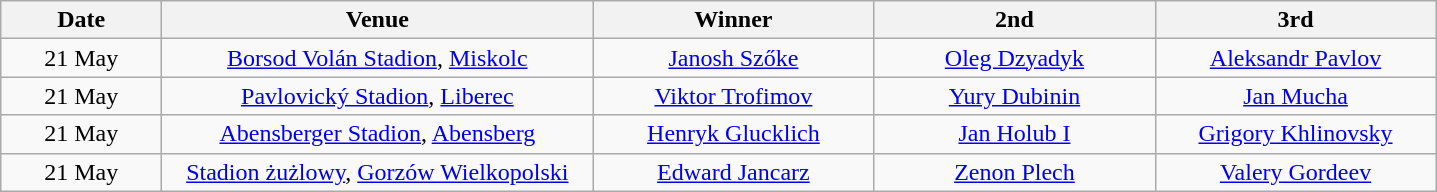<table class="wikitable" style="text-align:center">
<tr>
<th width=100>Date</th>
<th width=280>Venue</th>
<th width=180>Winner</th>
<th width=180>2nd</th>
<th width=180>3rd</th>
</tr>
<tr>
<td align=center>21 May</td>
<td> <a href='#'>Borsod Volán Stadion</a>, <a href='#'>Miskolc</a></td>
<td> <a href='#'>Janosh Szőke</a></td>
<td> <a href='#'>Oleg Dzyadyk</a></td>
<td> <a href='#'>Aleksandr Pavlov</a></td>
</tr>
<tr>
<td align=center>21 May</td>
<td> <a href='#'>Pavlovický Stadion</a>, <a href='#'>Liberec</a></td>
<td> <a href='#'>Viktor Trofimov</a></td>
<td> <a href='#'>Yury Dubinin</a></td>
<td> <a href='#'>Jan Mucha</a></td>
</tr>
<tr>
<td align=center>21 May</td>
<td> <a href='#'>Abensberger Stadion</a>, <a href='#'>Abensberg</a></td>
<td> <a href='#'>Henryk Glucklich</a></td>
<td> <a href='#'>Jan Holub I</a></td>
<td> <a href='#'>Grigory Khlinovsky</a></td>
</tr>
<tr>
<td align=center>21 May</td>
<td> <a href='#'>Stadion żużlowy</a>, <a href='#'>Gorzów Wielkopolski</a></td>
<td> <a href='#'>Edward Jancarz</a></td>
<td> <a href='#'>Zenon Plech</a></td>
<td> <a href='#'>Valery Gordeev</a></td>
</tr>
</table>
